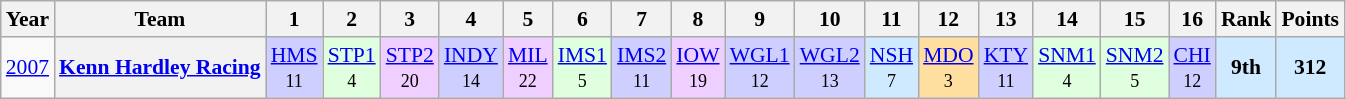<table class="wikitable" style="text-align:center; font-size:90%">
<tr>
<th>Year</th>
<th>Team</th>
<th>1</th>
<th>2</th>
<th>3</th>
<th>4</th>
<th>5</th>
<th>6</th>
<th>7</th>
<th>8</th>
<th>9</th>
<th>10</th>
<th>11</th>
<th>12</th>
<th>13</th>
<th>14</th>
<th>15</th>
<th>16</th>
<th>Rank</th>
<th>Points</th>
</tr>
<tr>
<td><a href='#'>2007</a></td>
<th><a href='#'>Kenn Hardley Racing</a></th>
<td style="background:#CFCFFF;"><a href='#'>HMS</a><br><small>11</small></td>
<td style="background:#DFFFDF;"><a href='#'>STP1</a><br><small>4</small></td>
<td style="background:#EFCFFF;"><a href='#'>STP2</a><br><small>20</small></td>
<td style="background:#CFCFFF;"><a href='#'>INDY</a><br><small>14</small></td>
<td style="background:#EFCFFF;"><a href='#'>MIL</a><br><small>22</small></td>
<td style="background:#DFFFDF;"><a href='#'>IMS1</a><br><small>5</small></td>
<td style="background:#CFCFFF;"><a href='#'>IMS2</a><br><small>11</small></td>
<td style="background:#EFCFFF;"><a href='#'>IOW</a><br><small>19</small></td>
<td style="background:#CFCFFF;"><a href='#'>WGL1</a><br><small>12</small></td>
<td style="background:#CFCFFF;"><a href='#'>WGL2</a><br><small>13</small></td>
<td style="background:#CFEAFF;"><a href='#'>NSH</a><br><small>7</small></td>
<td style="background:#FFDF9F;"><a href='#'>MDO</a><br><small>3</small></td>
<td style="background:#CFCFFF;"><a href='#'>KTY</a><br><small>11</small></td>
<td style="background:#DFFFDF;"><a href='#'>SNM1</a><br><small>4</small></td>
<td style="background:#DFFFDF;"><a href='#'>SNM2</a><br><small>5</small></td>
<td style="background:#CFCFFF;"><a href='#'>CHI</a><br><small>12</small></td>
<td style="background:#CFEAFF;"><strong>9th</strong></td>
<td style="background:#CFEAFF;"><strong>312</strong></td>
</tr>
</table>
